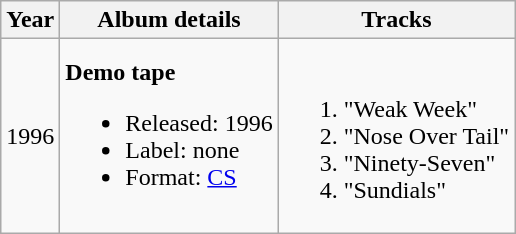<table class ="wikitable">
<tr>
<th>Year</th>
<th>Album details</th>
<th>Tracks</th>
</tr>
<tr>
<td>1996</td>
<td><strong>Demo tape</strong><br><ul><li>Released: 1996</li><li>Label: none</li><li>Format: <a href='#'>CS</a></li></ul></td>
<td><br><ol><li>"Weak Week"</li><li>"Nose Over Tail"</li><li>"Ninety-Seven"</li><li>"Sundials"</li></ol></td>
</tr>
</table>
